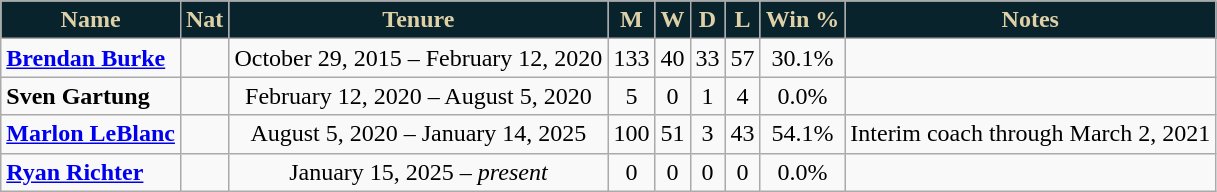<table class="wikitable sortable" style="text-align: center">
<tr>
<th style="background:#09232D; color:#DFD1A7;" text-align:center;">Name</th>
<th style="background:#09232D; color:#DFD1A7;" text-align:center;">Nat</th>
<th style="background:#09232D; color:#DFD1A7;" text-align:center;">Tenure</th>
<th style="background:#09232D; color:#DFD1A7;" text-align:center;">M</th>
<th style="background:#09232D; color:#DFD1A7;" text-align:center;">W</th>
<th style="background:#09232D; color:#DFD1A7;" text-align:center;">D</th>
<th style="background:#09232D; color:#DFD1A7;" text-align:center;">L</th>
<th style="background:#09232D; color:#DFD1A7;" text-align:center; class="sortable">Win %</th>
<th style="background:#09232D; color:#DFD1A7;" text-align:center;>Notes</th>
</tr>
<tr>
<td align="left"><strong><a href='#'>Brendan Burke</a></strong></td>
<td></td>
<td>October 29, 2015 – February 12, 2020</td>
<td>133</td>
<td>40</td>
<td>33</td>
<td>57</td>
<td>30.1%</td>
<td></td>
</tr>
<tr>
<td align="left"><strong>Sven Gartung</strong></td>
<td></td>
<td>February 12, 2020 – August 5, 2020</td>
<td>5</td>
<td>0</td>
<td>1</td>
<td>4</td>
<td>0.0%</td>
<td></td>
</tr>
<tr>
<td align="left"><strong><a href='#'>Marlon LeBlanc</a></strong></td>
<td></td>
<td>August 5, 2020 – January 14, 2025</td>
<td>100</td>
<td>51</td>
<td>3</td>
<td>43</td>
<td>54.1%</td>
<td>Interim coach through March 2, 2021</td>
</tr>
<tr>
<td align="left"><strong><a href='#'>Ryan Richter</a></strong></td>
<td></td>
<td>January 15, 2025 – <em>present</em></td>
<td>0</td>
<td>0</td>
<td>0</td>
<td>0</td>
<td>0.0%</td>
<td></td>
</tr>
</table>
